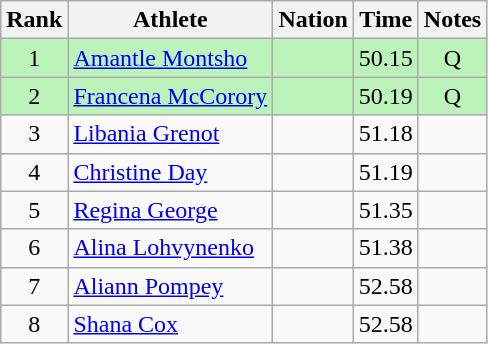<table class="wikitable sortable" style="text-align:center">
<tr>
<th>Rank</th>
<th>Athlete</th>
<th>Nation</th>
<th>Time</th>
<th>Notes</th>
</tr>
<tr bgcolor=#bbf3bb>
<td>1</td>
<td align=left><a href='#'>Amantle Montsho</a></td>
<td align=left></td>
<td>50.15</td>
<td>Q</td>
</tr>
<tr bgcolor=#bbf3bb>
<td>2</td>
<td align=left><a href='#'>Francena McCorory</a></td>
<td align=left></td>
<td>50.19</td>
<td>Q</td>
</tr>
<tr>
<td>3</td>
<td align=left><a href='#'>Libania Grenot</a></td>
<td align=left></td>
<td>51.18</td>
<td></td>
</tr>
<tr>
<td>4</td>
<td align=left><a href='#'>Christine Day</a></td>
<td align=left></td>
<td>51.19</td>
<td></td>
</tr>
<tr>
<td>5</td>
<td align=left><a href='#'>Regina George</a></td>
<td align=left></td>
<td>51.35</td>
<td></td>
</tr>
<tr>
<td>6</td>
<td align=left><a href='#'>Alina Lohvynenko</a></td>
<td align=left></td>
<td>51.38</td>
<td></td>
</tr>
<tr>
<td>7</td>
<td align=left><a href='#'>Aliann Pompey</a></td>
<td align=left></td>
<td>52.58</td>
<td></td>
</tr>
<tr>
<td>8</td>
<td align=left><a href='#'>Shana Cox</a></td>
<td align=left></td>
<td>52.58</td>
<td></td>
</tr>
</table>
